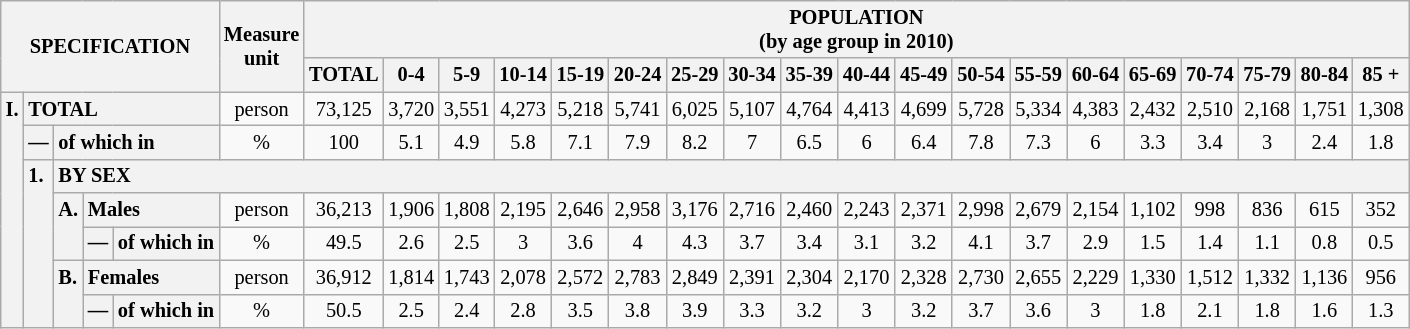<table class="wikitable" style="font-size:85%; text-align:center">
<tr>
<th rowspan="2" colspan="5">SPECIFICATION</th>
<th rowspan="2">Measure<br> unit</th>
<th colspan="20" rowspan="1">POPULATION<br> (by age group in 2010)</th>
</tr>
<tr>
<th>TOTAL</th>
<th>0-4</th>
<th>5-9</th>
<th>10-14</th>
<th>15-19</th>
<th>20-24</th>
<th>25-29</th>
<th>30-34</th>
<th>35-39</th>
<th>40-44</th>
<th>45-49</th>
<th>50-54</th>
<th>55-59</th>
<th>60-64</th>
<th>65-69</th>
<th>70-74</th>
<th>75-79</th>
<th>80-84</th>
<th>85 +</th>
</tr>
<tr>
<th style="text-align:left" valign="top" rowspan="7">I.</th>
<th style="text-align:left" colspan="4">TOTAL</th>
<td>person</td>
<td>73,125</td>
<td>3,720</td>
<td>3,551</td>
<td>4,273</td>
<td>5,218</td>
<td>5,741</td>
<td>6,025</td>
<td>5,107</td>
<td>4,764</td>
<td>4,413</td>
<td>4,699</td>
<td>5,728</td>
<td>5,334</td>
<td>4,383</td>
<td>2,432</td>
<td>2,510</td>
<td>2,168</td>
<td>1,751</td>
<td>1,308</td>
</tr>
<tr>
<th style="text-align:left" valign="top">—</th>
<th style="text-align:left" colspan="3">of which in</th>
<td>%</td>
<td>100</td>
<td>5.1</td>
<td>4.9</td>
<td>5.8</td>
<td>7.1</td>
<td>7.9</td>
<td>8.2</td>
<td>7</td>
<td>6.5</td>
<td>6</td>
<td>6.4</td>
<td>7.8</td>
<td>7.3</td>
<td>6</td>
<td>3.3</td>
<td>3.4</td>
<td>3</td>
<td>2.4</td>
<td>1.8</td>
</tr>
<tr>
<th style="text-align:left" valign="top" rowspan="5">1.</th>
<th style="text-align:left" colspan="23">BY SEX</th>
</tr>
<tr>
<th style="text-align:left" valign="top" rowspan="2">A.</th>
<th style="text-align:left" colspan="2">Males</th>
<td>person</td>
<td>36,213</td>
<td>1,906</td>
<td>1,808</td>
<td>2,195</td>
<td>2,646</td>
<td>2,958</td>
<td>3,176</td>
<td>2,716</td>
<td>2,460</td>
<td>2,243</td>
<td>2,371</td>
<td>2,998</td>
<td>2,679</td>
<td>2,154</td>
<td>1,102</td>
<td>998</td>
<td>836</td>
<td>615</td>
<td>352</td>
</tr>
<tr>
<th style="text-align:left" valign="top">—</th>
<th style="text-align:left" colspan="1">of which in</th>
<td>%</td>
<td>49.5</td>
<td>2.6</td>
<td>2.5</td>
<td>3</td>
<td>3.6</td>
<td>4</td>
<td>4.3</td>
<td>3.7</td>
<td>3.4</td>
<td>3.1</td>
<td>3.2</td>
<td>4.1</td>
<td>3.7</td>
<td>2.9</td>
<td>1.5</td>
<td>1.4</td>
<td>1.1</td>
<td>0.8</td>
<td>0.5</td>
</tr>
<tr>
<th style="text-align:left" valign="top" rowspan="2">B.</th>
<th style="text-align:left" colspan="2">Females</th>
<td>person</td>
<td>36,912</td>
<td>1,814</td>
<td>1,743</td>
<td>2,078</td>
<td>2,572</td>
<td>2,783</td>
<td>2,849</td>
<td>2,391</td>
<td>2,304</td>
<td>2,170</td>
<td>2,328</td>
<td>2,730</td>
<td>2,655</td>
<td>2,229</td>
<td>1,330</td>
<td>1,512</td>
<td>1,332</td>
<td>1,136</td>
<td>956</td>
</tr>
<tr>
<th style="text-align:left" valign="top">—</th>
<th style="text-align:left" colspan="1">of which in</th>
<td>%</td>
<td>50.5</td>
<td>2.5</td>
<td>2.4</td>
<td>2.8</td>
<td>3.5</td>
<td>3.8</td>
<td>3.9</td>
<td>3.3</td>
<td>3.2</td>
<td>3</td>
<td>3.2</td>
<td>3.7</td>
<td>3.6</td>
<td>3</td>
<td>1.8</td>
<td>2.1</td>
<td>1.8</td>
<td>1.6</td>
<td>1.3</td>
</tr>
</table>
